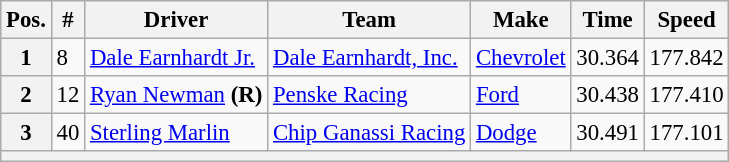<table class="wikitable" style="font-size:95%">
<tr>
<th>Pos.</th>
<th>#</th>
<th>Driver</th>
<th>Team</th>
<th>Make</th>
<th>Time</th>
<th>Speed</th>
</tr>
<tr>
<th>1</th>
<td>8</td>
<td><a href='#'>Dale Earnhardt Jr.</a></td>
<td><a href='#'>Dale Earnhardt, Inc.</a></td>
<td><a href='#'>Chevrolet</a></td>
<td>30.364</td>
<td>177.842</td>
</tr>
<tr>
<th>2</th>
<td>12</td>
<td><a href='#'>Ryan Newman</a> <strong>(R)</strong></td>
<td><a href='#'>Penske Racing</a></td>
<td><a href='#'>Ford</a></td>
<td>30.438</td>
<td>177.410</td>
</tr>
<tr>
<th>3</th>
<td>40</td>
<td><a href='#'>Sterling Marlin</a></td>
<td><a href='#'>Chip Ganassi Racing</a></td>
<td><a href='#'>Dodge</a></td>
<td>30.491</td>
<td>177.101</td>
</tr>
<tr>
<th colspan="7"></th>
</tr>
</table>
